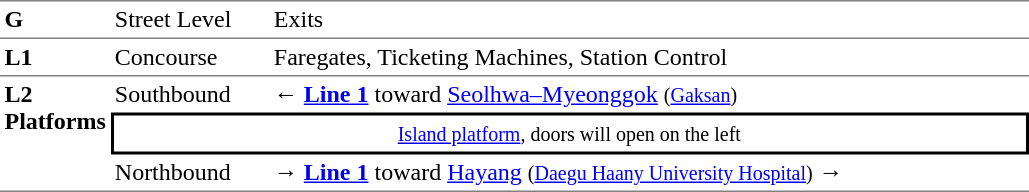<table table border=0 cellspacing=0 cellpadding=3>
<tr>
<td style="border-top:solid 1px gray;border-bottom:solid 1px gray;" width=50 valign=top><strong>G</strong></td>
<td style="border-top:solid 1px gray;border-bottom:solid 1px gray;" width=100 valign=top>Street Level</td>
<td style="border-top:solid 1px gray;border-bottom:solid 1px gray;" width=400 valign=top>Exits</td>
</tr>
<tr>
<td style="border-bottom:solid 0 gray;" width=50 valign=top><strong>L1</strong></td>
<td style="border-bottom:solid 0 gray;" width=100 valign=top>Concourse</td>
<td style="border-bottom:solid 0 gray;" width=500 valign=top>Faregates, Ticketing Machines, Station Control</td>
</tr>
<tr>
<td style="border-top:solid 1px gray;border-bottom:solid 1px gray;" rowspan=3 valign=top><strong>L2<br>Platforms</strong></td>
<td style="border-top:solid 1px gray;">Southbound</td>
<td style="border-top:solid 1px gray;">← <a href='#'><span><span><strong>Line 1</strong></span></span></a> toward <a href='#'>Seolhwa–Myeonggok</a> <small>(<a href='#'>Gaksan</a>)</small></td>
</tr>
<tr>
<td style="border-top:solid 2px black;border-right:solid 2px black;border-left:solid 2px black;border-bottom:solid 2px black;text-align:center;" colspan=2><small><a href='#'>Island platform</a>, doors will open on the left</small></td>
</tr>
<tr>
<td style="border-bottom:solid 1px gray;">Northbound</td>
<td style="border-bottom:solid 1px gray;"><span>→</span> <a href='#'><span><span><strong>Line 1</strong></span></span></a> toward <a href='#'>Hayang</a> <small>(<a href='#'>Daegu Haany University Hospital</a>)</small> →</td>
</tr>
</table>
